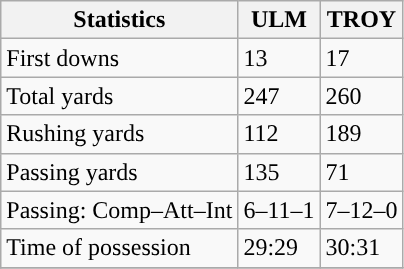<table class="wikitable" style="float: left;">
<tr>
<th>Statistics</th>
<th>ULM</th>
<th>TROY</th>
</tr>
<tr>
<td>First downs</td>
<td>13</td>
<td>17</td>
</tr>
<tr>
<td>Total yards</td>
<td>247</td>
<td>260</td>
</tr>
<tr>
<td>Rushing yards</td>
<td>112</td>
<td>189</td>
</tr>
<tr>
<td>Passing yards</td>
<td>135</td>
<td>71</td>
</tr>
<tr>
<td>Passing: Comp–Att–Int</td>
<td>6–11–1</td>
<td>7–12–0</td>
</tr>
<tr>
<td>Time of possession</td>
<td>29:29</td>
<td>30:31</td>
</tr>
<tr>
</tr>
</table>
